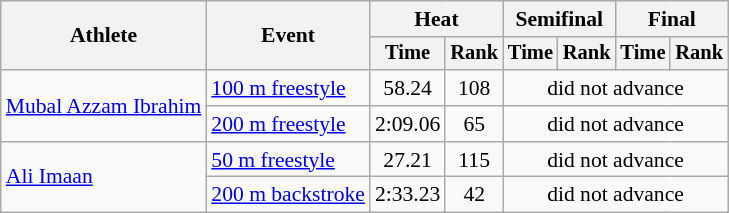<table class="wikitable" style="text-align:center; font-size:90%">
<tr>
<th rowspan="2">Athlete</th>
<th rowspan="2">Event</th>
<th colspan="2">Heat</th>
<th colspan="2">Semifinal</th>
<th colspan="2">Final</th>
</tr>
<tr style="font-size:95%">
<th>Time</th>
<th>Rank</th>
<th>Time</th>
<th>Rank</th>
<th>Time</th>
<th>Rank</th>
</tr>
<tr>
<td align=left rowspan=2><a href='#'>Mubal Azzam Ibrahim</a></td>
<td align=left><a href='#'>100 m freestyle</a></td>
<td>58.24</td>
<td>108</td>
<td colspan=4>did not advance</td>
</tr>
<tr>
<td align=left><a href='#'>200 m freestyle</a></td>
<td>2:09.06</td>
<td>65</td>
<td colspan=4>did not advance</td>
</tr>
<tr>
<td align=left rowspan=2><a href='#'>Ali Imaan</a></td>
<td align=left><a href='#'>50 m freestyle</a></td>
<td>27.21</td>
<td>115</td>
<td colspan=4>did not advance</td>
</tr>
<tr>
<td align=left><a href='#'>200 m backstroke</a></td>
<td>2:33.23</td>
<td>42</td>
<td colspan=4>did not advance</td>
</tr>
</table>
